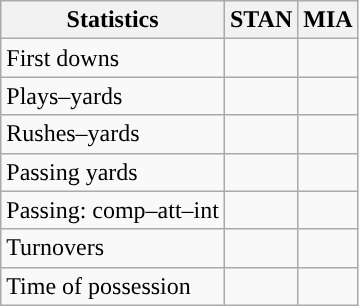<table class="wikitable" style="float:left">
<tr>
<th>Statistics</th>
<th>STAN</th>
<th>MIA</th>
</tr>
<tr>
<td>First downs</td>
<td></td>
<td></td>
</tr>
<tr>
<td>Plays–yards</td>
<td></td>
<td></td>
</tr>
<tr>
<td>Rushes–yards</td>
<td></td>
<td></td>
</tr>
<tr>
<td>Passing yards</td>
<td></td>
<td></td>
</tr>
<tr>
<td>Passing: comp–att–int</td>
<td></td>
<td></td>
</tr>
<tr>
<td>Turnovers</td>
<td></td>
<td></td>
</tr>
<tr>
<td>Time of possession</td>
<td></td>
<td></td>
</tr>
</table>
